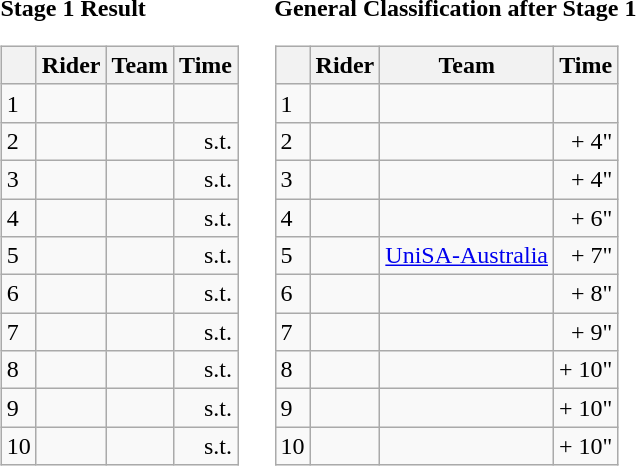<table>
<tr>
<td><strong>Stage 1 Result</strong><br><table class="wikitable">
<tr>
<th></th>
<th>Rider</th>
<th>Team</th>
<th>Time</th>
</tr>
<tr>
<td>1</td>
<td></td>
<td></td>
<td align="right"></td>
</tr>
<tr>
<td>2</td>
<td></td>
<td></td>
<td align="right">s.t.</td>
</tr>
<tr>
<td>3</td>
<td></td>
<td></td>
<td align="right">s.t.</td>
</tr>
<tr>
<td>4</td>
<td></td>
<td></td>
<td align="right">s.t.</td>
</tr>
<tr>
<td>5</td>
<td></td>
<td></td>
<td align="right">s.t.</td>
</tr>
<tr>
<td>6</td>
<td></td>
<td></td>
<td align="right">s.t.</td>
</tr>
<tr>
<td>7</td>
<td></td>
<td></td>
<td align="right">s.t.</td>
</tr>
<tr>
<td>8</td>
<td></td>
<td></td>
<td align="right">s.t.</td>
</tr>
<tr>
<td>9</td>
<td></td>
<td></td>
<td align="right">s.t.</td>
</tr>
<tr>
<td>10</td>
<td></td>
<td></td>
<td align="right">s.t.</td>
</tr>
</table>
</td>
<td></td>
<td><strong>General Classification after Stage 1</strong><br><table class="wikitable">
<tr>
<th></th>
<th>Rider</th>
<th>Team</th>
<th>Time</th>
</tr>
<tr>
<td>1</td>
<td> </td>
<td></td>
<td align="right"></td>
</tr>
<tr>
<td>2</td>
<td></td>
<td></td>
<td align="right">+ 4"</td>
</tr>
<tr>
<td>3</td>
<td></td>
<td></td>
<td align="right">+ 4"</td>
</tr>
<tr>
<td>4</td>
<td></td>
<td></td>
<td align="right">+ 6"</td>
</tr>
<tr>
<td>5</td>
<td> </td>
<td><a href='#'>UniSA-Australia</a></td>
<td align="right">+ 7"</td>
</tr>
<tr>
<td>6</td>
<td> </td>
<td></td>
<td align="right">+ 8"</td>
</tr>
<tr>
<td>7</td>
<td> </td>
<td></td>
<td align="right">+ 9"</td>
</tr>
<tr>
<td>8</td>
<td></td>
<td></td>
<td align="right">+ 10"</td>
</tr>
<tr>
<td>9</td>
<td></td>
<td></td>
<td align="right">+ 10"</td>
</tr>
<tr>
<td>10</td>
<td></td>
<td></td>
<td align="right">+ 10"</td>
</tr>
</table>
</td>
</tr>
</table>
